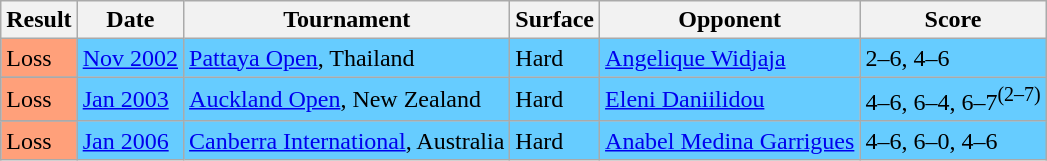<table class="sortable wikitable">
<tr>
<th>Result</th>
<th>Date</th>
<th>Tournament</th>
<th>Surface</th>
<th>Opponent</th>
<th class="unsortable">Score</th>
</tr>
<tr bgcolor="#66CCFF">
<td bgcolor=ffa07a>Loss</td>
<td><a href='#'>Nov 2002</a></td>
<td><a href='#'>Pattaya Open</a>, Thailand</td>
<td>Hard</td>
<td> <a href='#'>Angelique Widjaja</a></td>
<td>2–6, 4–6</td>
</tr>
<tr bgcolor="#66CCFF">
<td bgcolor=ffa07a>Loss</td>
<td><a href='#'>Jan 2003</a></td>
<td><a href='#'>Auckland Open</a>, New Zealand</td>
<td>Hard</td>
<td> <a href='#'>Eleni Daniilidou</a></td>
<td>4–6, 6–4, 6–7<sup>(2–7)</sup></td>
</tr>
<tr bgcolor="#66CCFF">
<td bgcolor=ffa07a>Loss</td>
<td><a href='#'>Jan 2006</a></td>
<td><a href='#'>Canberra International</a>, Australia</td>
<td>Hard</td>
<td> <a href='#'>Anabel Medina Garrigues</a></td>
<td>4–6, 6–0, 4–6</td>
</tr>
</table>
